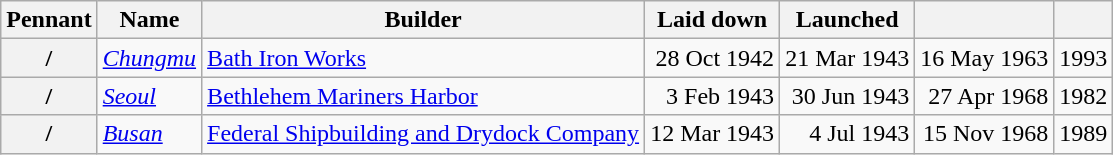<table class="wikitable plainrowheaders" style="text-align: right;">
<tr>
<th scope="col">Pennant</th>
<th scope="col">Name</th>
<th scope="col">Builder</th>
<th scope="col">Laid down</th>
<th scope="col">Launched</th>
<th scope="col"></th>
<th scope="col"></th>
</tr>
<tr>
<th scope="row">/</th>
<td style="text-align:left;"><a href='#'><em>Chungmu</em></a></td>
<td style="text-align:left;"><a href='#'>Bath Iron Works</a></td>
<td>28 Oct 1942</td>
<td>21 Mar 1943</td>
<td>16 May 1963</td>
<td>1993</td>
</tr>
<tr>
<th scope="row">/</th>
<td style="text-align:left;"><a href='#'><em>Seoul</em></a></td>
<td style="text-align:left;"><a href='#'>Bethlehem Mariners Harbor</a></td>
<td>3 Feb 1943</td>
<td>30 Jun 1943</td>
<td>27 Apr 1968</td>
<td>1982</td>
</tr>
<tr>
<th scope="row">/</th>
<td style="text-align:left;"><a href='#'><em>Busan</em></a></td>
<td style="text-align:left;"><a href='#'>Federal Shipbuilding and Drydock Company</a></td>
<td>12 Mar 1943</td>
<td>4 Jul 1943</td>
<td>15 Nov 1968</td>
<td>1989</td>
</tr>
</table>
